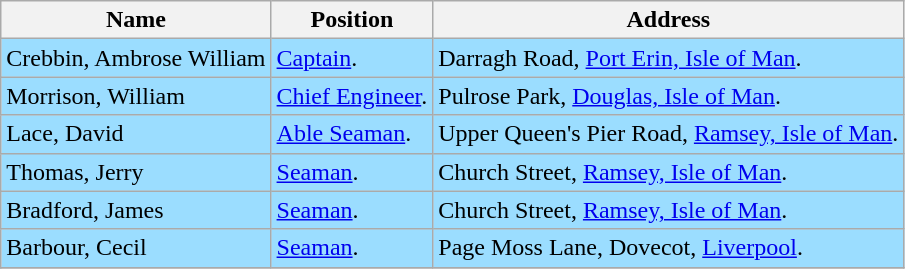<table class="sortable wikitable">
<tr>
<th>Name</th>
<th>Position</th>
<th>Address</th>
</tr>
<tr style="background:#9bddff;">
<td>Crebbin, Ambrose William</td>
<td><a href='#'>Captain</a>.</td>
<td>Darragh Road, <a href='#'>Port Erin, Isle of Man</a>.</td>
</tr>
<tr style="background:#9bddff;">
<td>Morrison, William</td>
<td><a href='#'>Chief Engineer</a>.</td>
<td>Pulrose Park, <a href='#'>Douglas, Isle of Man</a>.</td>
</tr>
<tr style="background:#9bddff;">
<td>Lace, David</td>
<td><a href='#'>Able Seaman</a>.</td>
<td>Upper Queen's Pier Road, <a href='#'>Ramsey, Isle of Man</a>.</td>
</tr>
<tr style="background:#9bddff;">
<td>Thomas, Jerry</td>
<td><a href='#'>Seaman</a>.</td>
<td>Church Street, <a href='#'>Ramsey, Isle of Man</a>.</td>
</tr>
<tr style="background:#9bddff;">
<td>Bradford, James</td>
<td><a href='#'>Seaman</a>.</td>
<td>Church Street, <a href='#'>Ramsey, Isle of Man</a>.</td>
</tr>
<tr style="background:#9bddff;">
<td>Barbour, Cecil</td>
<td><a href='#'>Seaman</a>.</td>
<td>Page Moss Lane, Dovecot, <a href='#'>Liverpool</a>.</td>
</tr>
<tr style="background:#9bddff;">
</tr>
</table>
